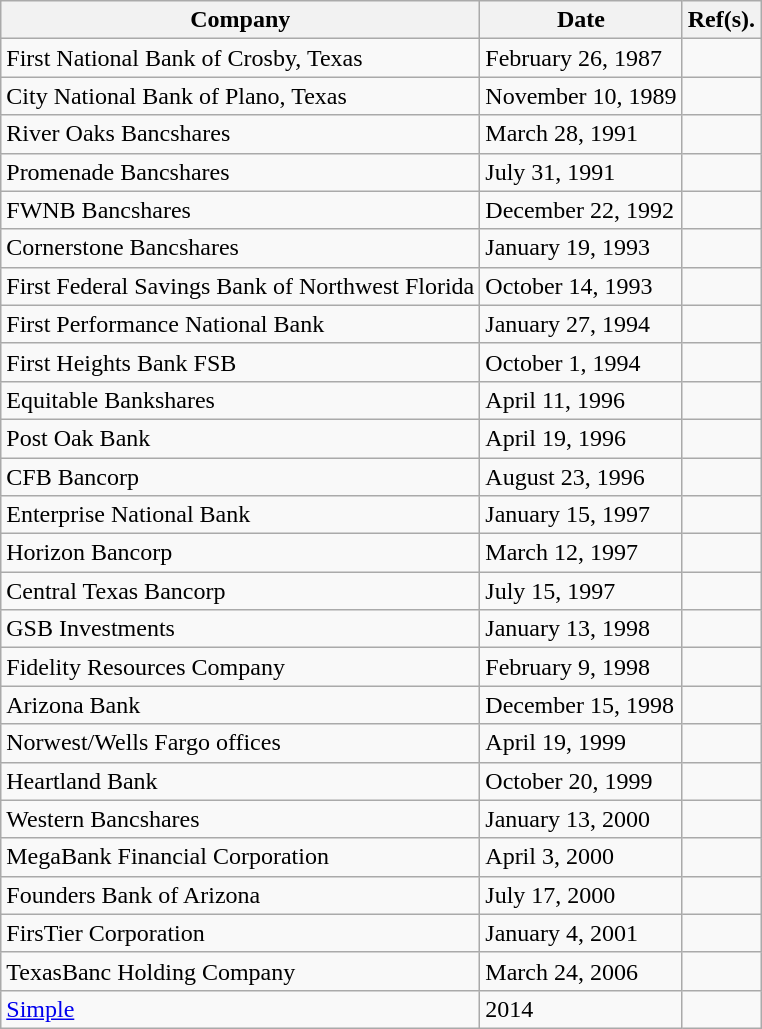<table class="wikitable sortable">
<tr>
<th scope="col">Company</th>
<th scope="col">Date</th>
<th scope="col" class="unsortable">Ref(s).</th>
</tr>
<tr>
<td>First National Bank of Crosby, Texas</td>
<td>February 26, 1987</td>
<td></td>
</tr>
<tr>
<td>City National Bank of Plano, Texas</td>
<td>November 10, 1989</td>
<td></td>
</tr>
<tr>
<td>River Oaks Bancshares</td>
<td>March 28, 1991</td>
<td></td>
</tr>
<tr>
<td>Promenade Bancshares</td>
<td>July 31, 1991</td>
<td></td>
</tr>
<tr>
<td>FWNB Bancshares</td>
<td>December 22, 1992</td>
<td></td>
</tr>
<tr>
<td>Cornerstone Bancshares</td>
<td>January 19, 1993</td>
<td></td>
</tr>
<tr>
<td>First Federal Savings Bank of Northwest Florida</td>
<td>October 14, 1993</td>
<td></td>
</tr>
<tr>
<td>First Performance National Bank</td>
<td>January 27, 1994</td>
<td></td>
</tr>
<tr>
<td>First Heights Bank FSB</td>
<td>October 1, 1994</td>
<td></td>
</tr>
<tr>
<td>Equitable Bankshares</td>
<td>April 11, 1996</td>
<td></td>
</tr>
<tr>
<td>Post Oak Bank</td>
<td>April 19, 1996</td>
<td></td>
</tr>
<tr>
<td>CFB Bancorp</td>
<td>August 23, 1996</td>
<td></td>
</tr>
<tr>
<td>Enterprise National Bank</td>
<td>January 15, 1997</td>
<td></td>
</tr>
<tr>
<td>Horizon Bancorp</td>
<td>March 12, 1997</td>
<td></td>
</tr>
<tr>
<td>Central Texas Bancorp</td>
<td>July 15, 1997</td>
<td></td>
</tr>
<tr>
<td>GSB Investments</td>
<td>January 13, 1998</td>
<td></td>
</tr>
<tr>
<td>Fidelity Resources Company</td>
<td>February 9, 1998</td>
<td></td>
</tr>
<tr>
<td>Arizona Bank</td>
<td>December 15, 1998</td>
<td></td>
</tr>
<tr>
<td>Norwest/Wells Fargo offices</td>
<td>April 19, 1999</td>
<td></td>
</tr>
<tr>
<td>Heartland Bank</td>
<td>October 20, 1999</td>
<td></td>
</tr>
<tr>
<td>Western Bancshares</td>
<td>January 13, 2000</td>
<td></td>
</tr>
<tr>
<td>MegaBank Financial Corporation</td>
<td>April 3, 2000</td>
<td></td>
</tr>
<tr>
<td>Founders Bank of Arizona</td>
<td>July 17, 2000</td>
<td></td>
</tr>
<tr>
<td>FirsTier Corporation</td>
<td>January 4, 2001</td>
<td></td>
</tr>
<tr>
<td>TexasBanc Holding Company</td>
<td>March 24, 2006</td>
<td></td>
</tr>
<tr>
<td><a href='#'>Simple</a></td>
<td>2014</td>
<td></td>
</tr>
</table>
